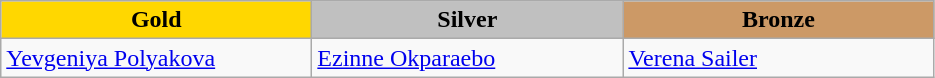<table class="wikitable" style="text-align:left">
<tr align="center">
<td width=200 bgcolor=gold><strong>Gold</strong></td>
<td width=200 bgcolor=silver><strong>Silver</strong></td>
<td width=200 bgcolor=CC9966><strong>Bronze</strong></td>
</tr>
<tr>
<td><a href='#'>Yevgeniya Polyakova</a><br><em></em></td>
<td><a href='#'>Ezinne Okparaebo</a><br><em></em></td>
<td><a href='#'>Verena Sailer</a><br><em></em></td>
</tr>
</table>
